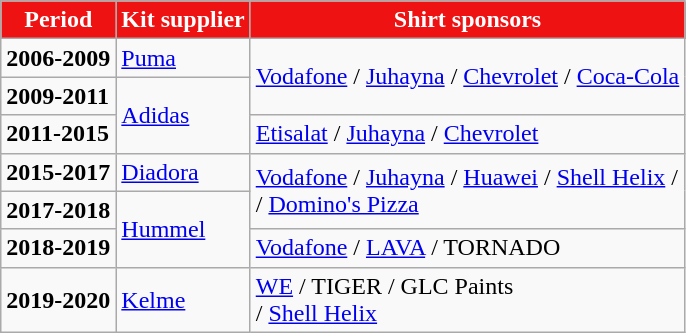<table class="wikitable" style="text-align: left">
<tr>
<th style="color:white; background:#EE1212">Period</th>
<th style="color:white; background:#EE1212">Kit supplier</th>
<th style="color:white; background:#EE1212">Shirt sponsors</th>
</tr>
<tr>
<td><strong>2006-2009</strong></td>
<td rowspan="1"> <a href='#'>Puma</a></td>
<td rowspan="2"> <a href='#'>Vodafone</a> /  <a href='#'>Juhayna</a> /  <a href='#'>Chevrolet</a> /  <a href='#'>Coca-Cola</a></td>
</tr>
<tr>
<td><strong>2009-2011</strong></td>
<td rowspan="2"> <a href='#'>Adidas</a></td>
</tr>
<tr>
<td><strong>2011-2015</strong></td>
<td rowspan="1"> <a href='#'>Etisalat</a> /  <a href='#'>Juhayna</a> /  <a href='#'>Chevrolet</a></td>
</tr>
<tr>
<td><strong>2015-2017</strong></td>
<td rowspan="1"> <a href='#'>Diadora</a></td>
<td rowspan="2"> <a href='#'>Vodafone</a> /  <a href='#'>Juhayna</a> /  <a href='#'>Huawei</a> /  <a href='#'>Shell Helix</a> / <br>    /  <a href='#'>Domino's Pizza</a></td>
</tr>
<tr>
<td><strong>2017-2018</strong></td>
<td rowspan="2"> <a href='#'>Hummel</a></td>
</tr>
<tr>
<td><strong>2018-2019</strong></td>
<td rowspan="1"> <a href='#'>Vodafone</a> /  <a href='#'>LAVA</a> /  TORNADO</td>
</tr>
<tr>
<td><strong>2019-2020</strong></td>
<td rowspan="1"> <a href='#'>Kelme</a></td>
<td rowspan="1"> <a href='#'>WE</a> /  TIGER /  GLC Paints<br>/  <a href='#'>Shell Helix</a></td>
</tr>
</table>
